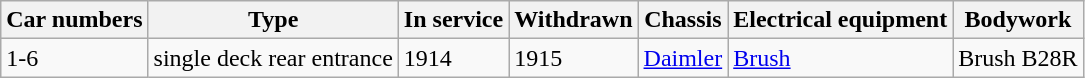<table class="wikitable">
<tr>
<th>Car numbers</th>
<th>Type</th>
<th>In service</th>
<th>Withdrawn</th>
<th>Chassis</th>
<th>Electrical equipment</th>
<th>Bodywork</th>
</tr>
<tr>
<td>1-6</td>
<td>single deck rear entrance</td>
<td>1914</td>
<td>1915</td>
<td><a href='#'>Daimler</a></td>
<td><a href='#'>Brush</a></td>
<td>Brush B28R</td>
</tr>
</table>
